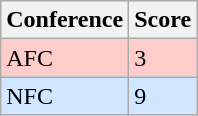<table class="wikitable">
<tr>
<th>Conference</th>
<th>Score</th>
</tr>
<tr>
<td style="background:#FFCCCC">AFC</td>
<td style="background:#FFCCCC">3</td>
</tr>
<tr>
<td style="background:#D0E7FF">NFC</td>
<td style="background:#D0E7FF">9</td>
</tr>
</table>
